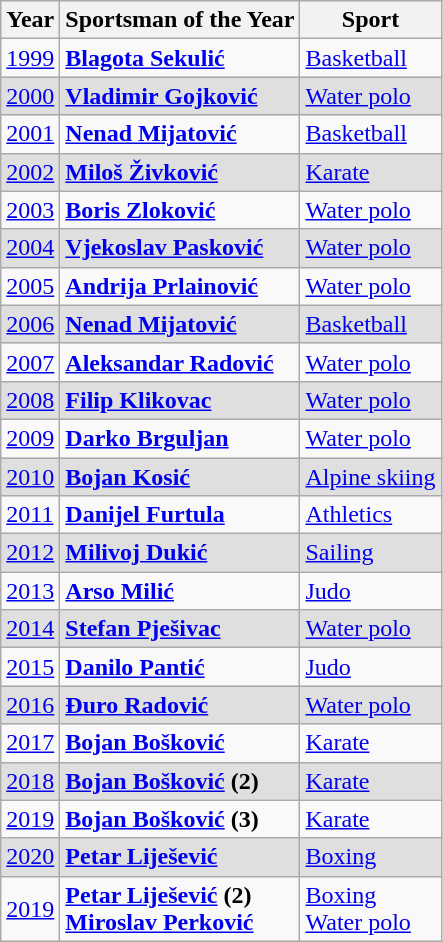<table class="wikitable">
<tr>
<th><strong>Year</strong></th>
<th><strong>Sportsman of the Year</strong></th>
<th><strong>Sport</strong></th>
</tr>
<tr>
<td><a href='#'>1999</a></td>
<td><strong><a href='#'>Blagota Sekulić</a></strong></td>
<td> <a href='#'>Basketball</a></td>
</tr>
<tr bgcolor=#DFDFDF>
<td><a href='#'>2000</a></td>
<td><strong><a href='#'>Vladimir Gojković</a></strong></td>
<td> <a href='#'>Water polo</a></td>
</tr>
<tr>
<td><a href='#'>2001</a></td>
<td><strong><a href='#'>Nenad Mijatović</a></strong></td>
<td> <a href='#'>Basketball</a></td>
</tr>
<tr bgcolor=#DFDFDF>
<td><a href='#'>2002</a></td>
<td><strong><a href='#'>Miloš Živković</a></strong></td>
<td> <a href='#'>Karate</a></td>
</tr>
<tr>
<td><a href='#'>2003</a></td>
<td><strong><a href='#'>Boris Zloković</a></strong></td>
<td> <a href='#'>Water polo</a></td>
</tr>
<tr bgcolor=#DFDFDF>
<td><a href='#'>2004</a></td>
<td><strong><a href='#'>Vjekoslav Pasković</a></strong></td>
<td> <a href='#'>Water polo</a></td>
</tr>
<tr>
<td><a href='#'>2005</a></td>
<td><strong><a href='#'>Andrija Prlainović</a></strong></td>
<td> <a href='#'>Water polo</a></td>
</tr>
<tr bgcolor=#DFDFDF>
<td><a href='#'>2006</a></td>
<td><strong><a href='#'>Nenad Mijatović</a></strong></td>
<td> <a href='#'>Basketball</a></td>
</tr>
<tr>
<td><a href='#'>2007</a></td>
<td><strong><a href='#'>Aleksandar Radović</a></strong></td>
<td> <a href='#'>Water polo</a></td>
</tr>
<tr bgcolor=#DFDFDF>
<td><a href='#'>2008</a></td>
<td><strong><a href='#'>Filip Klikovac</a></strong></td>
<td> <a href='#'>Water polo</a></td>
</tr>
<tr>
<td><a href='#'>2009</a></td>
<td><strong><a href='#'>Darko Brguljan</a></strong></td>
<td> <a href='#'>Water polo</a></td>
</tr>
<tr bgcolor=#DFDFDF>
<td><a href='#'>2010</a></td>
<td><strong><a href='#'>Bojan Kosić</a></strong></td>
<td> <a href='#'>Alpine skiing</a></td>
</tr>
<tr>
<td><a href='#'>2011</a></td>
<td><strong><a href='#'>Danijel Furtula</a></strong></td>
<td> <a href='#'>Athletics</a></td>
</tr>
<tr bgcolor=#DFDFDF>
<td><a href='#'>2012</a></td>
<td><strong><a href='#'>Milivoj Dukić</a></strong></td>
<td> <a href='#'>Sailing</a></td>
</tr>
<tr>
<td><a href='#'>2013</a></td>
<td><strong><a href='#'>Arso Milić</a></strong></td>
<td> <a href='#'>Judo</a></td>
</tr>
<tr bgcolor=#DFDFDF>
<td><a href='#'>2014</a></td>
<td><strong><a href='#'>Stefan Pješivac</a></strong></td>
<td> <a href='#'>Water polo</a></td>
</tr>
<tr>
<td><a href='#'>2015</a></td>
<td><strong><a href='#'>Danilo Pantić</a></strong></td>
<td> <a href='#'>Judo</a></td>
</tr>
<tr bgcolor=#DFDFDF>
<td><a href='#'>2016</a></td>
<td><strong><a href='#'>Đuro Radović</a></strong></td>
<td> <a href='#'>Water polo</a></td>
</tr>
<tr>
<td><a href='#'>2017</a></td>
<td><strong><a href='#'>Bojan Bošković</a></strong></td>
<td> <a href='#'>Karate</a></td>
</tr>
<tr bgcolor=#DFDFDF>
<td><a href='#'>2018</a></td>
<td><strong><a href='#'>Bojan Bošković</a> (2)</strong></td>
<td> <a href='#'>Karate</a></td>
</tr>
<tr>
<td><a href='#'>2019</a></td>
<td><strong><a href='#'>Bojan Bošković</a> (3)</strong></td>
<td> <a href='#'>Karate</a></td>
</tr>
<tr bgcolor=#DFDFDF>
<td><a href='#'>2020</a></td>
<td><strong><a href='#'>Petar Liješević</a></strong></td>
<td> <a href='#'>Boxing</a></td>
</tr>
<tr>
<td><a href='#'>2019</a></td>
<td><strong><a href='#'>Petar Liješević</a> (2)</strong><br><strong><a href='#'>Miroslav Perković</a></strong></td>
<td> <a href='#'>Boxing</a><br> <a href='#'>Water polo</a></td>
</tr>
</table>
